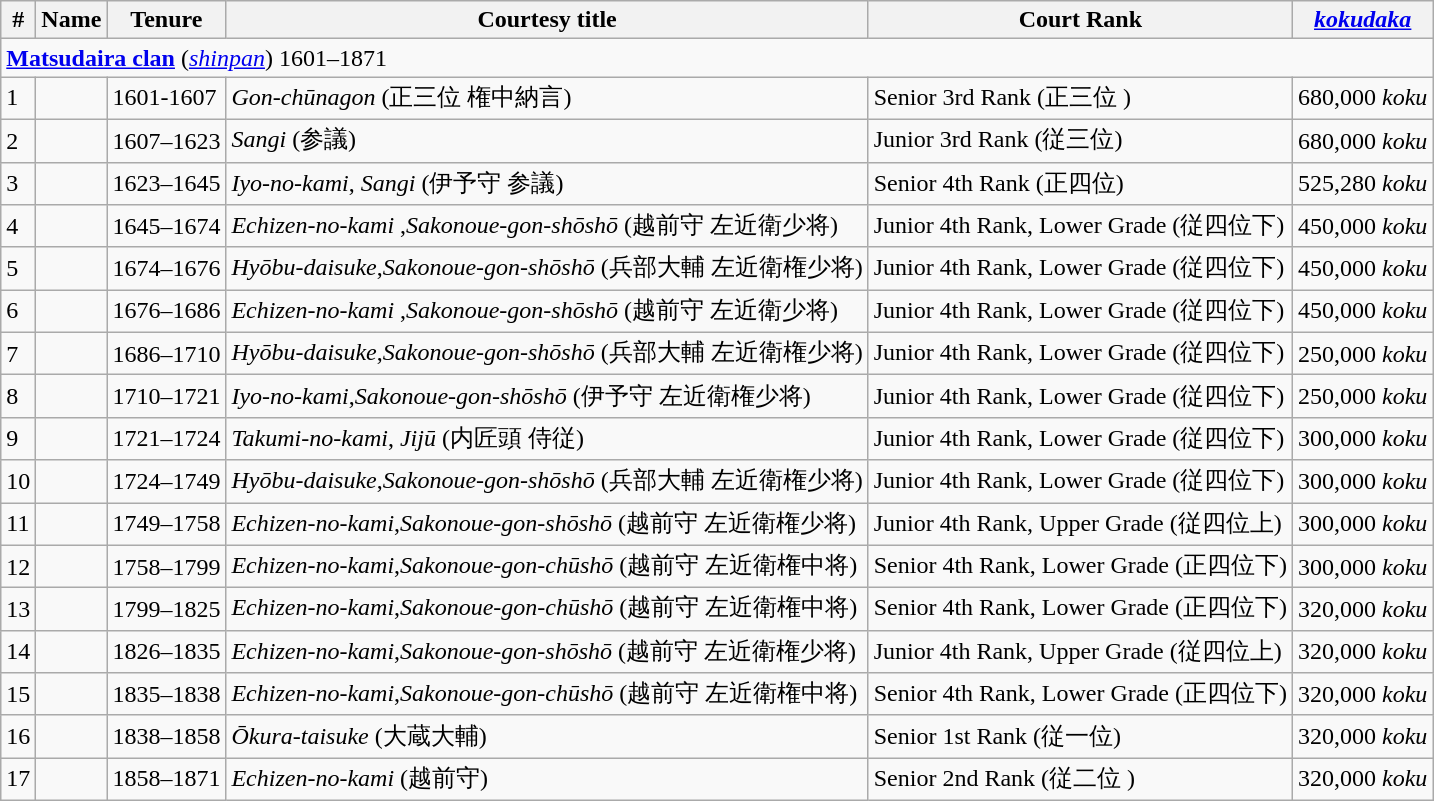<table class=wikitable>
<tr>
<th>#</th>
<th>Name</th>
<th>Tenure</th>
<th>Courtesy title</th>
<th>Court Rank</th>
<th><em><a href='#'>kokudaka</a></em></th>
</tr>
<tr>
<td colspan=6> <strong><a href='#'>Matsudaira clan</a></strong> (<em><a href='#'>shinpan</a></em>) 1601–1871</td>
</tr>
<tr>
<td>1</td>
<td></td>
<td>1601-1607</td>
<td><em>Gon-chūnagon</em> (正三位 権中納言)</td>
<td>Senior 3rd Rank (正三位 )</td>
<td>680,000 <em>koku</em></td>
</tr>
<tr>
<td>2</td>
<td></td>
<td>1607–1623</td>
<td><em>Sangi</em> (参議)</td>
<td>Junior 3rd Rank (従三位)</td>
<td>680,000 <em>koku</em></td>
</tr>
<tr>
<td>3</td>
<td></td>
<td>1623–1645</td>
<td><em>Iyo-no-kami</em>, <em>Sangi</em> (伊予守 参議)</td>
<td>Senior 4th Rank (正四位)</td>
<td>525,280 <em>koku</em></td>
</tr>
<tr>
<td>4</td>
<td></td>
<td>1645–1674</td>
<td><em>Echizen-no-kami</em> ,<em>Sakonoue-gon-shōshō</em> (越前守 左近衛少将)</td>
<td>Junior 4th Rank, Lower Grade (従四位下)</td>
<td>450,000 <em>koku</em></td>
</tr>
<tr>
<td>5</td>
<td></td>
<td>1674–1676</td>
<td><em>Hyōbu-daisuke</em>,<em>Sakonoue-gon-shōshō</em>  (兵部大輔 左近衛権少将)</td>
<td>Junior 4th Rank, Lower Grade (従四位下)</td>
<td>450,000 <em>koku</em></td>
</tr>
<tr>
<td>6</td>
<td></td>
<td>1676–1686</td>
<td><em>Echizen-no-kami</em> ,<em>Sakonoue-gon-shōshō</em> (越前守 左近衛少将)</td>
<td>Junior 4th Rank, Lower Grade (従四位下)</td>
<td>450,000 <em>koku</em></td>
</tr>
<tr>
<td>7</td>
<td></td>
<td>1686–1710</td>
<td><em>Hyōbu-daisuke</em>,<em>Sakonoue-gon-shōshō</em>  (兵部大輔 左近衛権少将)</td>
<td>Junior 4th Rank, Lower Grade (従四位下)</td>
<td>250,000 <em>koku</em></td>
</tr>
<tr>
<td>8</td>
<td></td>
<td>1710–1721</td>
<td><em>Iyo-no-kami</em>,<em>Sakonoue-gon-shōshō</em>  (伊予守 左近衛権少将)</td>
<td>Junior 4th Rank, Lower Grade (従四位下)</td>
<td>250,000 <em>koku</em></td>
</tr>
<tr>
<td>9</td>
<td></td>
<td>1721–1724</td>
<td><em>Takumi-no-kami</em>, <em>Jijū</em> (内匠頭 侍従)</td>
<td>Junior 4th Rank, Lower Grade (従四位下)</td>
<td>300,000 <em>koku</em></td>
</tr>
<tr>
<td>10</td>
<td></td>
<td>1724–1749</td>
<td><em>Hyōbu-daisuke</em>,<em>Sakonoue-gon-shōshō</em>  (兵部大輔 左近衛権少将)</td>
<td>Junior 4th Rank, Lower Grade (従四位下)</td>
<td>300,000 <em>koku</em></td>
</tr>
<tr>
<td>11</td>
<td></td>
<td>1749–1758</td>
<td><em>Echizen-no-kami</em>,<em>Sakonoue-gon-shōshō</em>  (越前守 左近衛権少将)</td>
<td>Junior 4th Rank, Upper Grade (従四位上)</td>
<td>300,000 <em>koku</em></td>
</tr>
<tr>
<td>12</td>
<td></td>
<td>1758–1799</td>
<td><em>Echizen-no-kami</em>,<em>Sakonoue-gon-chūshō</em>  (越前守 左近衛権中将)</td>
<td>Senior 4th Rank, Lower Grade (正四位下)</td>
<td>300,000 <em>koku</em></td>
</tr>
<tr>
<td>13</td>
<td></td>
<td>1799–1825</td>
<td><em>Echizen-no-kami</em>,<em>Sakonoue-gon-chūshō</em>  (越前守 左近衛権中将)</td>
<td>Senior 4th Rank, Lower Grade (正四位下)</td>
<td>320,000 <em>koku</em></td>
</tr>
<tr>
<td>14</td>
<td></td>
<td>1826–1835</td>
<td><em>Echizen-no-kami</em>,<em>Sakonoue-gon-shōshō</em>   (越前守 左近衛権少将)</td>
<td>Junior 4th Rank, Upper Grade (従四位上)</td>
<td>320,000 <em>koku</em></td>
</tr>
<tr>
<td>15</td>
<td></td>
<td>1835–1838</td>
<td><em>Echizen-no-kami</em>,<em>Sakonoue-gon-chūshō</em>  (越前守 左近衛権中将)</td>
<td>Senior 4th Rank, Lower Grade (正四位下)</td>
<td>320,000 <em>koku</em></td>
</tr>
<tr>
<td>16</td>
<td></td>
<td>1838–1858</td>
<td><em>Ōkura-taisuke</em> (大蔵大輔)</td>
<td>Senior 1st Rank (従一位)</td>
<td>320,000 <em>koku</em></td>
</tr>
<tr>
<td>17</td>
<td></td>
<td>1858–1871</td>
<td><em>Echizen-no-kami</em>  (越前守)</td>
<td>Senior 2nd Rank (従二位 )</td>
<td>320,000 <em>koku</em></td>
</tr>
</table>
